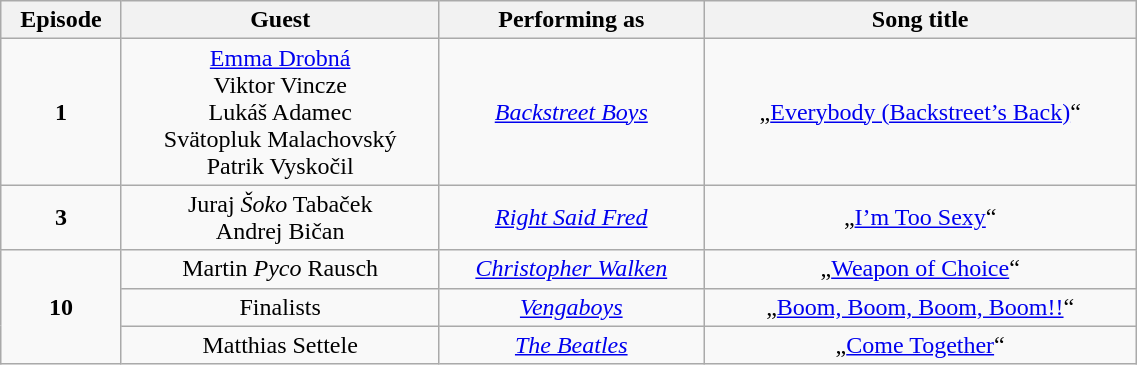<table class="wikitable"; style="width:60%; text-align:center;">
<tr>
<th>Episode</th>
<th>Guest</th>
<th>Performing as</th>
<th>Song title</th>
</tr>
<tr>
<td><strong>1</strong></td>
<td><a href='#'>Emma Drobná</a><br>Viktor Vincze<br>Lukáš Adamec<br>Svätopluk Malachovský<br>Patrik Vyskočil</td>
<td><em><a href='#'>Backstreet Boys</a></em></td>
<td>„<a href='#'>Everybody (Backstreet’s Back)</a>“</td>
</tr>
<tr>
<td><strong>3</strong></td>
<td>Juraj <em>Šoko</em> Tabaček<br>Andrej Bičan</td>
<td><em><a href='#'>Right Said Fred</a></em></td>
<td>„<a href='#'>I’m Too Sexy</a>“</td>
</tr>
<tr>
<td rowspan="3"><strong>10</strong></td>
<td>Martin <em>Pyco</em> Rausch</td>
<td><em><a href='#'>Christopher Walken</a></em></td>
<td>„<a href='#'>Weapon of Choice</a>“</td>
</tr>
<tr>
<td>Finalists</td>
<td><em><a href='#'>Vengaboys</a></em></td>
<td>„<a href='#'>Boom, Boom, Boom, Boom!!</a>“</td>
</tr>
<tr>
<td>Matthias Settele</td>
<td><em><a href='#'>The Beatles</a></em></td>
<td>„<a href='#'>Come Together</a>“</td>
</tr>
</table>
